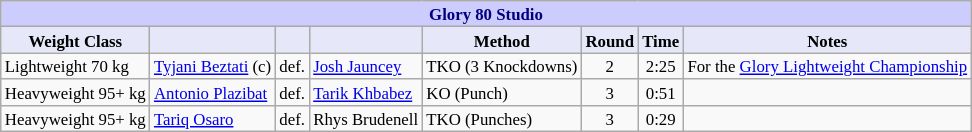<table class="wikitable" style="font-size: 70%;">
<tr>
<th colspan="8" style="background-color: #ccf; color: #000080; text-align: center;"><strong>Glory 80 Studio</strong></th>
</tr>
<tr>
<th colspan="1" style="background-color: #E6E8FA; color: #000000; text-align: center;">Weight Class</th>
<th colspan="1" style="background-color: #E6E8FA; color: #000000; text-align: center;"></th>
<th colspan="1" style="background-color: #E6E8FA; color: #000000; text-align: center;"></th>
<th colspan="1" style="background-color: #E6E8FA; color: #000000; text-align: center;"></th>
<th colspan="1" style="background-color: #E6E8FA; color: #000000; text-align: center;">Method</th>
<th colspan="1" style="background-color: #E6E8FA; color: #000000; text-align: center;">Round</th>
<th colspan="1" style="background-color: #E6E8FA; color: #000000; text-align: center;">Time</th>
<th colspan="1" style="background-color: #E6E8FA; color: #000000; text-align: center;">Notes</th>
</tr>
<tr>
<td>Lightweight 70 kg</td>
<td> <a href='#'>Tyjani Beztati</a> (c)</td>
<td align=center>def.</td>
<td> <a href='#'>Josh Jauncey</a></td>
<td>TKO (3 Knockdowns)</td>
<td align=center>2</td>
<td align=center>2:25</td>
<td>For the <a href='#'>Glory Lightweight Championship</a></td>
</tr>
<tr>
<td>Heavyweight 95+ kg</td>
<td> <a href='#'>Antonio Plazibat</a></td>
<td align=center>def.</td>
<td> <a href='#'>Tarik Khbabez</a></td>
<td>KO (Punch)</td>
<td align=center>3</td>
<td align=center>0:51</td>
<td></td>
</tr>
<tr>
<td>Heavyweight 95+ kg</td>
<td> <a href='#'>Tariq Osaro</a></td>
<td align=center>def.</td>
<td> Rhys Brudenell</td>
<td>TKO (Punches)</td>
<td align=center>3</td>
<td align=center>0:29</td>
<td></td>
</tr>
</table>
